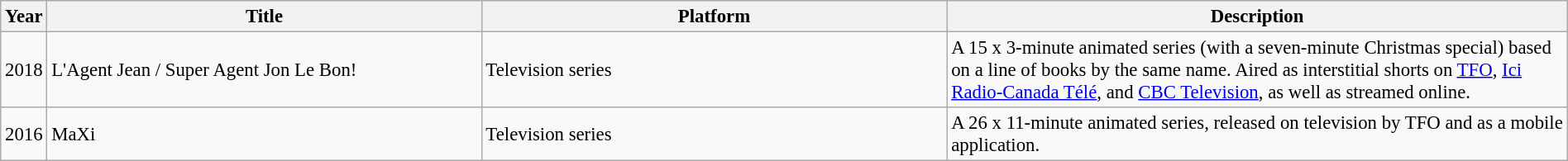<table class="sortable wikitable" style="font-size: 95%; width: 100%;">
<tr>
<th width=2%>Year</th>
<th width=28%>Title</th>
<th width=30%>Platform</th>
<th width=40%>Description</th>
</tr>
<tr>
<td>2018</td>
<td>L'Agent Jean / Super Agent Jon Le Bon!</td>
<td>Television series</td>
<td>A 15 x 3-minute animated series (with a seven-minute Christmas special) based on a line of books by the same name. Aired as interstitial shorts on <a href='#'>TFO</a>, <a href='#'>Ici Radio-Canada Télé</a>, and <a href='#'>CBC Television</a>, as well as streamed online.</td>
</tr>
<tr>
<td>2016</td>
<td>MaXi</td>
<td>Television series</td>
<td>A 26 x 11-minute animated series, released on television by TFO and as a mobile application.</td>
</tr>
</table>
